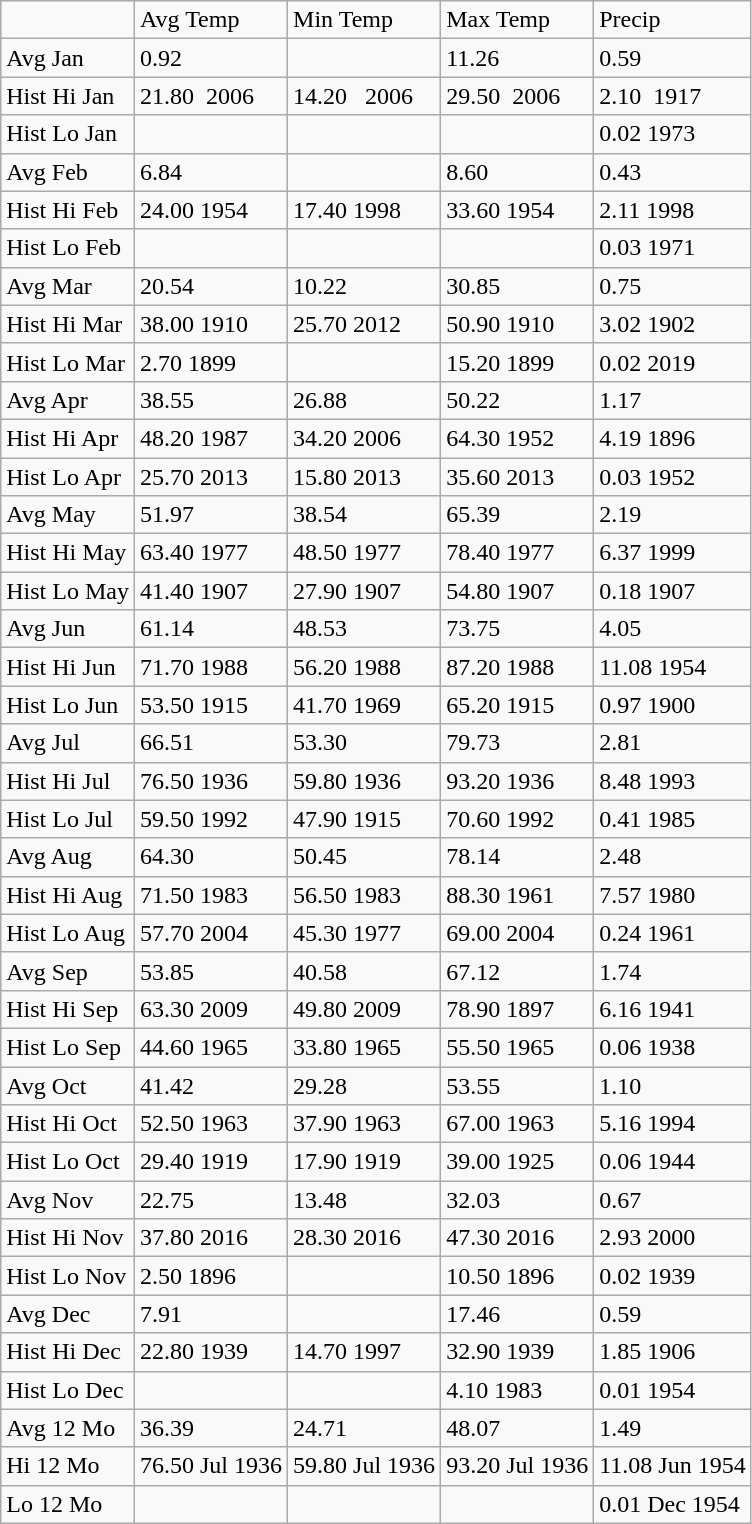<table class="wikitable">
<tr>
<td></td>
<td>Avg Temp</td>
<td>Min Temp</td>
<td>Max Temp</td>
<td>Precip</td>
</tr>
<tr>
<td>Avg Jan</td>
<td>0.92</td>
<td></td>
<td>11.26</td>
<td>0.59</td>
</tr>
<tr>
<td>Hist Hi Jan</td>
<td>21.80  2006</td>
<td>14.20   2006</td>
<td>29.50  2006</td>
<td>2.10  1917</td>
</tr>
<tr>
<td>Hist Lo Jan</td>
<td></td>
<td></td>
<td></td>
<td>0.02 1973</td>
</tr>
<tr>
<td>Avg Feb</td>
<td>6.84</td>
<td></td>
<td>8.60</td>
<td>0.43</td>
</tr>
<tr>
<td>Hist Hi Feb</td>
<td>24.00 1954</td>
<td>17.40 1998</td>
<td>33.60 1954</td>
<td>2.11 1998</td>
</tr>
<tr>
<td>Hist Lo Feb</td>
<td></td>
<td></td>
<td></td>
<td>0.03 1971</td>
</tr>
<tr>
<td>Avg Mar</td>
<td>20.54</td>
<td>10.22</td>
<td>30.85</td>
<td>0.75</td>
</tr>
<tr>
<td>Hist Hi Mar</td>
<td>38.00 1910</td>
<td>25.70 2012</td>
<td>50.90 1910</td>
<td>3.02 1902</td>
</tr>
<tr>
<td>Hist Lo Mar</td>
<td>2.70 1899</td>
<td></td>
<td>15.20 1899</td>
<td>0.02 2019</td>
</tr>
<tr>
<td>Avg Apr</td>
<td>38.55</td>
<td>26.88</td>
<td>50.22</td>
<td>1.17</td>
</tr>
<tr>
<td>Hist Hi Apr</td>
<td>48.20 1987</td>
<td>34.20 2006</td>
<td>64.30 1952</td>
<td>4.19 1896</td>
</tr>
<tr>
<td>Hist Lo Apr</td>
<td>25.70 2013</td>
<td>15.80 2013</td>
<td>35.60 2013</td>
<td>0.03 1952</td>
</tr>
<tr>
<td>Avg May</td>
<td>51.97</td>
<td>38.54</td>
<td>65.39</td>
<td>2.19</td>
</tr>
<tr>
<td>Hist Hi May</td>
<td>63.40 1977</td>
<td>48.50 1977</td>
<td>78.40 1977</td>
<td>6.37 1999</td>
</tr>
<tr>
<td>Hist Lo May</td>
<td>41.40 1907</td>
<td>27.90 1907</td>
<td>54.80 1907</td>
<td>0.18 1907</td>
</tr>
<tr>
<td>Avg Jun</td>
<td>61.14</td>
<td>48.53</td>
<td>73.75</td>
<td>4.05</td>
</tr>
<tr>
<td>Hist Hi Jun</td>
<td>71.70 1988</td>
<td>56.20 1988</td>
<td>87.20 1988</td>
<td>11.08 1954</td>
</tr>
<tr>
<td>Hist Lo Jun</td>
<td>53.50 1915</td>
<td>41.70 1969</td>
<td>65.20 1915</td>
<td>0.97 1900</td>
</tr>
<tr>
<td>Avg Jul</td>
<td>66.51</td>
<td>53.30</td>
<td>79.73</td>
<td>2.81</td>
</tr>
<tr>
<td>Hist Hi Jul</td>
<td>76.50 1936</td>
<td>59.80 1936</td>
<td>93.20 1936</td>
<td>8.48 1993</td>
</tr>
<tr>
<td>Hist Lo Jul</td>
<td>59.50 1992</td>
<td>47.90 1915</td>
<td>70.60 1992</td>
<td>0.41 1985</td>
</tr>
<tr>
<td>Avg Aug</td>
<td>64.30</td>
<td>50.45</td>
<td>78.14</td>
<td>2.48</td>
</tr>
<tr>
<td>Hist Hi Aug</td>
<td>71.50 1983</td>
<td>56.50 1983</td>
<td>88.30 1961</td>
<td>7.57 1980</td>
</tr>
<tr>
<td>Hist Lo Aug</td>
<td>57.70 2004</td>
<td>45.30 1977</td>
<td>69.00 2004</td>
<td>0.24 1961</td>
</tr>
<tr>
<td>Avg Sep</td>
<td>53.85</td>
<td>40.58</td>
<td>67.12</td>
<td>1.74</td>
</tr>
<tr>
<td>Hist Hi Sep</td>
<td>63.30 2009</td>
<td>49.80 2009</td>
<td>78.90 1897</td>
<td>6.16 1941</td>
</tr>
<tr>
<td>Hist Lo Sep</td>
<td>44.60 1965</td>
<td>33.80 1965</td>
<td>55.50 1965</td>
<td>0.06 1938</td>
</tr>
<tr>
<td>Avg Oct</td>
<td>41.42</td>
<td>29.28</td>
<td>53.55</td>
<td>1.10</td>
</tr>
<tr>
<td>Hist Hi Oct</td>
<td>52.50 1963</td>
<td>37.90 1963</td>
<td>67.00 1963</td>
<td>5.16 1994</td>
</tr>
<tr>
<td>Hist Lo Oct</td>
<td>29.40 1919</td>
<td>17.90 1919</td>
<td>39.00 1925</td>
<td>0.06 1944</td>
</tr>
<tr>
<td>Avg Nov</td>
<td>22.75</td>
<td>13.48</td>
<td>32.03</td>
<td>0.67</td>
</tr>
<tr>
<td>Hist Hi Nov</td>
<td>37.80 2016</td>
<td>28.30 2016</td>
<td>47.30 2016</td>
<td>2.93 2000</td>
</tr>
<tr>
<td>Hist Lo Nov</td>
<td>2.50 1896</td>
<td></td>
<td>10.50 1896</td>
<td>0.02 1939</td>
</tr>
<tr>
<td>Avg Dec</td>
<td>7.91</td>
<td></td>
<td>17.46</td>
<td>0.59</td>
</tr>
<tr>
<td>Hist Hi Dec</td>
<td>22.80 1939</td>
<td>14.70 1997</td>
<td>32.90 1939</td>
<td>1.85 1906</td>
</tr>
<tr>
<td>Hist Lo Dec</td>
<td></td>
<td></td>
<td>4.10 1983</td>
<td>0.01 1954</td>
</tr>
<tr>
<td>Avg 12 Mo</td>
<td>36.39</td>
<td>24.71</td>
<td>48.07</td>
<td>1.49</td>
</tr>
<tr>
<td>Hi 12 Mo</td>
<td>76.50 Jul 1936</td>
<td>59.80 Jul 1936</td>
<td>93.20 Jul 1936</td>
<td>11.08 Jun 1954</td>
</tr>
<tr>
<td>Lo 12 Mo</td>
<td></td>
<td></td>
<td></td>
<td>0.01 Dec 1954</td>
</tr>
</table>
